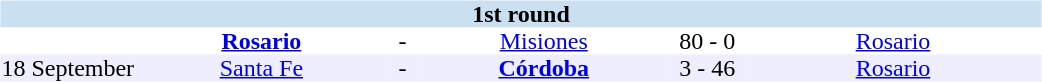<table table width=700>
<tr>
<td width=700 valign="top"><br><table border=0 cellspacing=0 cellpadding=0 style="font-size: 100%; border-collapse: collapse;" width=100%>
<tr bgcolor="#CADFF0">
<td style="font-size:100%"; align="center" colspan="6"><strong>1st round</strong></td>
</tr>
<tr align=center bgcolor=#FFFFFF>
<td width=90></td>
<td width=170><strong><a href='#'>Rosario</a></strong></td>
<td width=20>-</td>
<td width=170><a href='#'>Misiones</a></td>
<td width=50>80 - 0</td>
<td width=200><a href='#'>Rosario</a></td>
</tr>
<tr align=center bgcolor=#EEEEFF>
<td width=90>18 September</td>
<td width=170><a href='#'>Santa Fe</a></td>
<td width=20>-</td>
<td width=170><strong><a href='#'>Córdoba</a></strong></td>
<td width=50>3 - 46</td>
<td width=200><a href='#'>Rosario</a></td>
</tr>
</table>
</td>
</tr>
</table>
